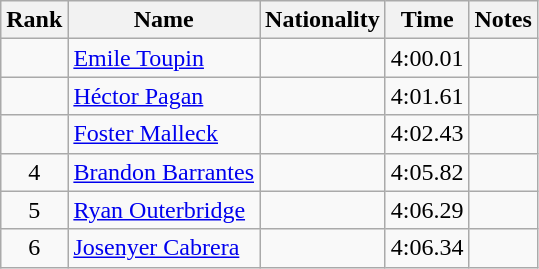<table class="wikitable sortable" style="text-align:center">
<tr>
<th>Rank</th>
<th>Name</th>
<th>Nationality</th>
<th>Time</th>
<th>Notes</th>
</tr>
<tr>
<td></td>
<td align=left><a href='#'>Emile Toupin</a></td>
<td align=left></td>
<td>4:00.01</td>
<td></td>
</tr>
<tr>
<td></td>
<td align=left><a href='#'>Héctor Pagan</a></td>
<td align=left></td>
<td>4:01.61</td>
<td></td>
</tr>
<tr>
<td></td>
<td align=left><a href='#'>Foster Malleck</a></td>
<td align=left></td>
<td>4:02.43</td>
<td></td>
</tr>
<tr>
<td>4</td>
<td align=left><a href='#'>Brandon Barrantes</a></td>
<td align=left></td>
<td>4:05.82</td>
<td></td>
</tr>
<tr>
<td>5</td>
<td align=left><a href='#'>Ryan Outerbridge</a></td>
<td align=left></td>
<td>4:06.29</td>
<td></td>
</tr>
<tr>
<td>6</td>
<td align=left><a href='#'>Josenyer Cabrera</a></td>
<td align=left></td>
<td>4:06.34</td>
<td></td>
</tr>
</table>
